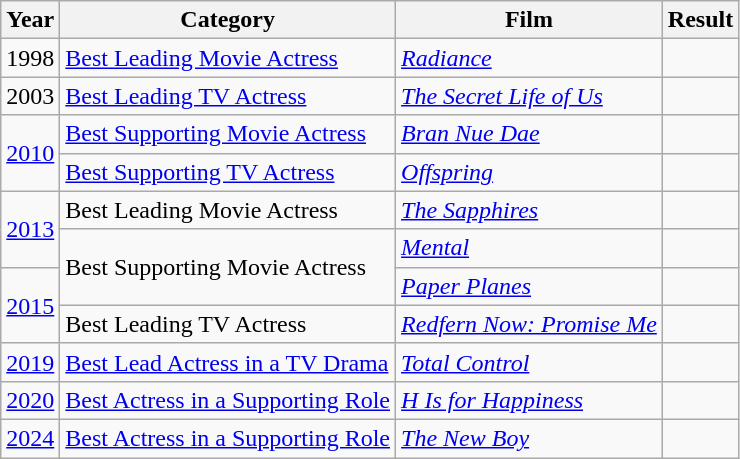<table class="wikitable">
<tr>
<th>Year</th>
<th>Category</th>
<th>Film</th>
<th>Result</th>
</tr>
<tr>
<td>1998</td>
<td><a href='#'>Best Leading Movie Actress</a></td>
<td><em><a href='#'>Radiance</a></em></td>
<td></td>
</tr>
<tr>
<td>2003</td>
<td><a href='#'>Best Leading TV Actress</a></td>
<td><em><a href='#'>The Secret Life of Us</a></em></td>
<td></td>
</tr>
<tr>
<td rowspan=2><a href='#'>2010</a></td>
<td><a href='#'>Best Supporting Movie Actress</a></td>
<td><em><a href='#'>Bran Nue Dae</a></em></td>
<td></td>
</tr>
<tr>
<td><a href='#'>Best Supporting TV Actress</a></td>
<td><em><a href='#'>Offspring</a></em></td>
<td></td>
</tr>
<tr>
<td rowspan=2><a href='#'>2013</a></td>
<td>Best Leading Movie Actress</td>
<td><em><a href='#'>The Sapphires</a></em></td>
<td></td>
</tr>
<tr>
<td rowspan=2>Best Supporting Movie Actress</td>
<td><em><a href='#'>Mental</a></em></td>
<td></td>
</tr>
<tr>
<td rowspan=2><a href='#'>2015</a></td>
<td><em><a href='#'>Paper Planes</a></em></td>
<td></td>
</tr>
<tr>
<td>Best Leading TV Actress</td>
<td><em><a href='#'>Redfern Now: Promise Me</a></em></td>
<td></td>
</tr>
<tr>
<td><a href='#'>2019</a></td>
<td><a href='#'>Best Lead Actress in a TV Drama</a></td>
<td><em><a href='#'>Total Control</a></em></td>
<td></td>
</tr>
<tr>
<td><a href='#'>2020</a></td>
<td><a href='#'>Best Actress in a Supporting Role</a></td>
<td><em><a href='#'>H Is for Happiness</a></em></td>
<td></td>
</tr>
<tr>
<td><a href='#'>2024</a></td>
<td><a href='#'>Best Actress in a Supporting Role</a></td>
<td><em><a href='#'>The New Boy</a></em></td>
<td></td>
</tr>
</table>
